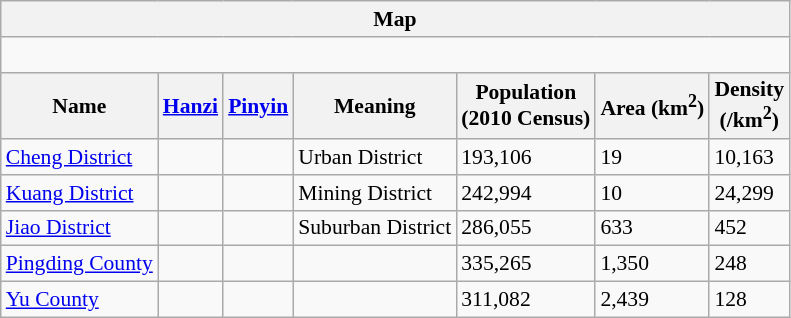<table class="wikitable" style="font-size:90%;" align=center>
<tr>
<th colspan="7">Map</th>
</tr>
<tr>
<td colspan="7"><div><br> 








</div></td>
</tr>
<tr>
<th>Name</th>
<th><a href='#'>Hanzi</a></th>
<th><a href='#'>Pinyin</a></th>
<th>Meaning</th>
<th>Population<br>(2010 Census)</th>
<th>Area (km<sup>2</sup>)</th>
<th>Density<br>(/km<sup>2</sup>)</th>
</tr>
<tr --------->
<td><a href='#'>Cheng District</a></td>
<td></td>
<td></td>
<td>Urban District</td>
<td>193,106</td>
<td>19</td>
<td>10,163</td>
</tr>
<tr --------->
<td><a href='#'>Kuang District</a></td>
<td></td>
<td></td>
<td>Mining District</td>
<td>242,994</td>
<td>10</td>
<td>24,299</td>
</tr>
<tr --------->
<td><a href='#'>Jiao District</a></td>
<td></td>
<td></td>
<td>Suburban District</td>
<td>286,055</td>
<td>633</td>
<td>452</td>
</tr>
<tr --------->
<td><a href='#'>Pingding County</a></td>
<td></td>
<td></td>
<td></td>
<td>335,265</td>
<td>1,350</td>
<td>248</td>
</tr>
<tr --------->
<td><a href='#'>Yu County</a></td>
<td></td>
<td></td>
<td></td>
<td>311,082</td>
<td>2,439</td>
<td>128</td>
</tr>
</table>
